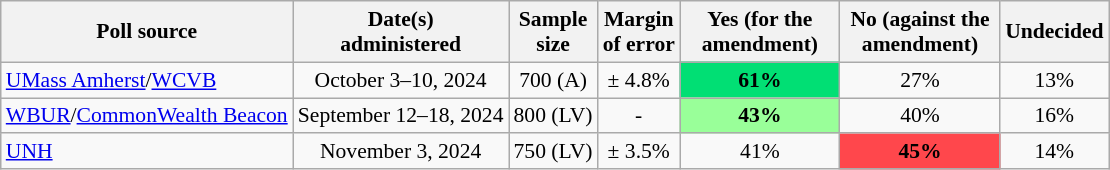<table class="wikitable" style="font-size:90%;text-align:center;">
<tr>
<th>Poll source</th>
<th>Date(s)<br>administered</th>
<th>Sample<br>size</th>
<th>Margin<br>of error</th>
<th style="width:100px;">Yes (for the amendment)</th>
<th style="width:100px;">No (against the amendment)</th>
<th>Undecided</th>
</tr>
<tr>
<td style="text-align:left;"><a href='#'>UMass Amherst</a>/<a href='#'>WCVB</a></td>
<td>October 3–10, 2024</td>
<td>700 (A)</td>
<td>± 4.8%</td>
<td style="background: rgb(1,223,116);"><strong>61%</strong></td>
<td>27%</td>
<td>13%</td>
</tr>
<tr>
<td style="text-align:left;"><a href='#'>WBUR</a>/<a href='#'>CommonWealth Beacon</a></td>
<td>September 12–18, 2024</td>
<td>800 (LV)</td>
<td>-</td>
<td style="background: rgb(153, 255, 153);"><strong>43%</strong></td>
<td>40%</td>
<td>16%</td>
</tr>
<tr>
<td style="text-align:left;"><a href='#'>UNH</a></td>
<td>November 3, 2024</td>
<td>750 (LV)</td>
<td>± 3.5%</td>
<td>41%</td>
<td style="background: rgb(255,71,76);"><strong>45%</strong></td>
<td>14%</td>
</tr>
</table>
